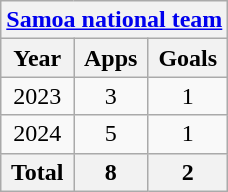<table class="wikitable" style="text-align:center">
<tr>
<th colspan=3><a href='#'>Samoa national team</a></th>
</tr>
<tr>
<th>Year</th>
<th>Apps</th>
<th>Goals</th>
</tr>
<tr>
<td>2023</td>
<td>3</td>
<td>1</td>
</tr>
<tr>
<td>2024</td>
<td>5</td>
<td>1</td>
</tr>
<tr>
<th>Total</th>
<th>8</th>
<th>2</th>
</tr>
</table>
